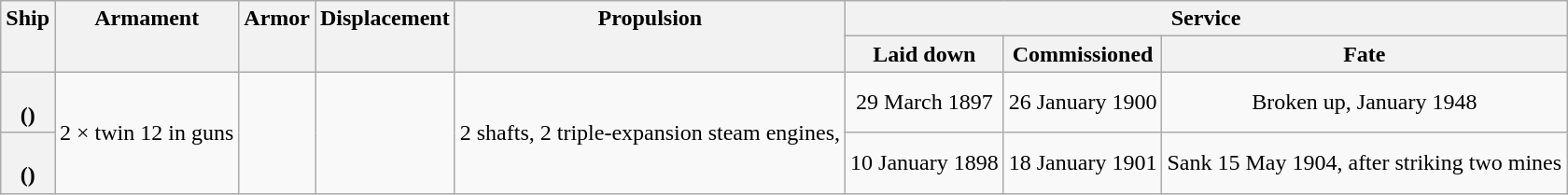<table class="wikitable plainrowheaders" style="text-align: center;">
<tr valign="top">
<th scope="col" rowspan="2">Ship</th>
<th scope="col" rowspan="2">Armament</th>
<th scope="col" rowspan="2">Armor</th>
<th scope="col" rowspan="2">Displacement</th>
<th scope="col" rowspan="2">Propulsion</th>
<th scope="col" colspan="3">Service</th>
</tr>
<tr valign="top">
<th scope="col">Laid down</th>
<th scope="col">Commissioned</th>
<th scope="col">Fate</th>
</tr>
<tr valign="center">
<th scope="row"><br>()</th>
<td rowspan="2">2 × twin 12 in guns</td>
<td rowspan="2"></td>
<td rowspan="2"></td>
<td rowspan="2">2 shafts, 2 triple-expansion steam engines,<br></td>
<td>29 March 1897</td>
<td>26 January 1900</td>
<td>Broken up, January 1948</td>
</tr>
<tr valign="center">
<th scope="row"><br>()</th>
<td>10 January 1898</td>
<td>18 January 1901</td>
<td>Sank 15 May 1904, after striking two mines</td>
</tr>
</table>
